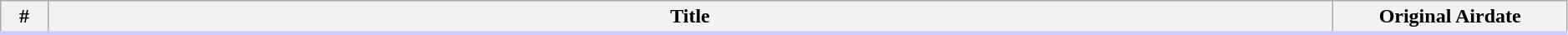<table class="wikitable" width = "99%">
<tr style="border-bottom:3px solid #CCF">
<th width="3%">#</th>
<th>Title</th>
<th width="15%">Original Airdate<br>





































</th>
</tr>
</table>
